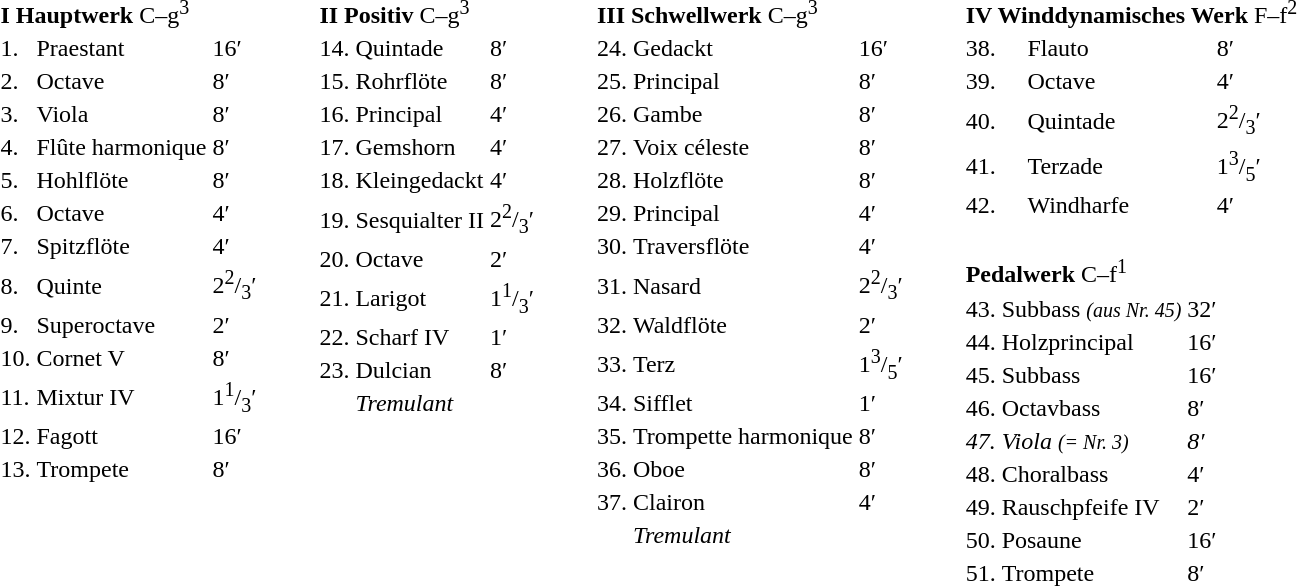<table border="0" cellspacing="24" cellpadding="18" style="border-collapse:collapse;">
<tr>
<td style="vertical-align:top"><br><table border="0">
<tr>
<td colspan="16"><strong>I Hauptwerk</strong> C–g<sup>3</sup><br></td>
</tr>
<tr>
<td>1.</td>
<td>Praestant</td>
<td>16′</td>
</tr>
<tr>
<td>2.</td>
<td>Octave</td>
<td>8′</td>
</tr>
<tr>
<td>3.</td>
<td>Viola</td>
<td>8′</td>
</tr>
<tr>
<td>4.</td>
<td>Flûte harmonique</td>
<td>8′</td>
</tr>
<tr>
<td>5.</td>
<td>Hohlflöte</td>
<td>8′</td>
</tr>
<tr>
<td>6.</td>
<td>Octave</td>
<td>4′</td>
</tr>
<tr>
<td>7.</td>
<td>Spitzflöte</td>
<td>4′</td>
</tr>
<tr>
<td>8.</td>
<td>Quinte</td>
<td>2<sup>2</sup>/<sub>3</sub>′</td>
</tr>
<tr>
<td>9.</td>
<td>Superoctave</td>
<td>2′</td>
</tr>
<tr>
<td>10.</td>
<td>Cornet V</td>
<td>8′</td>
</tr>
<tr>
<td>11.</td>
<td>Mixtur IV</td>
<td>1<sup>1</sup>/<sub>3</sub>′</td>
</tr>
<tr>
<td>12.</td>
<td>Fagott</td>
<td>16′</td>
</tr>
<tr>
<td>13.</td>
<td>Trompete</td>
<td>8′</td>
</tr>
</table>
</td>
<td style="vertical-align:top"><br><table border="0">
<tr>
<td colspan="16"><strong>II Positiv</strong> C–g<sup>3</sup><br></td>
</tr>
<tr>
<td>14.</td>
<td>Quintade</td>
<td>8′</td>
</tr>
<tr>
<td>15.</td>
<td>Rohrflöte</td>
<td>8′</td>
</tr>
<tr>
<td>16.</td>
<td>Principal</td>
<td>4′</td>
</tr>
<tr>
<td>17.</td>
<td>Gemshorn</td>
<td>4′</td>
</tr>
<tr>
<td>18.</td>
<td>Kleingedackt</td>
<td>4′</td>
</tr>
<tr>
<td>19.</td>
<td>Sesquialter II</td>
<td>2<sup>2</sup>/<sub>3</sub>′</td>
</tr>
<tr>
<td>20.</td>
<td>Octave</td>
<td>2′</td>
</tr>
<tr>
<td>21.</td>
<td>Larigot</td>
<td>1<sup>1</sup>/<sub>3</sub>′</td>
</tr>
<tr>
<td>22.</td>
<td>Scharf IV</td>
<td>1′</td>
</tr>
<tr>
<td>23.</td>
<td>Dulcian</td>
<td>8′</td>
</tr>
<tr>
<td></td>
<td><em>Tremulant</em></td>
</tr>
</table>
</td>
<td style="vertical-align:top"><br><table border="0">
<tr>
<td colspan="16"><strong>III Schwellwerk</strong> C–g<sup>3</sup><br></td>
</tr>
<tr>
<td>24.</td>
<td>Gedackt</td>
<td>16′</td>
</tr>
<tr>
<td>25.</td>
<td>Principal</td>
<td>8′</td>
</tr>
<tr>
<td>26.</td>
<td>Gambe</td>
<td>8′</td>
</tr>
<tr>
<td>27.</td>
<td>Voix céleste</td>
<td>8′</td>
</tr>
<tr>
<td>28.</td>
<td>Holzflöte</td>
<td>8′</td>
</tr>
<tr>
<td>29.</td>
<td>Principal</td>
<td>4′</td>
</tr>
<tr>
<td>30.</td>
<td>Traversflöte</td>
<td>4′</td>
</tr>
<tr>
<td>31.</td>
<td>Nasard</td>
<td>2<sup>2</sup>/<sub>3</sub>′</td>
</tr>
<tr>
<td>32.</td>
<td>Waldflöte</td>
<td>2′</td>
</tr>
<tr>
<td>33.</td>
<td>Terz</td>
<td>1<sup>3</sup>/<sub>5</sub>′</td>
</tr>
<tr>
<td>34.</td>
<td>Sifflet</td>
<td>1′</td>
</tr>
<tr>
<td>35.</td>
<td>Trompette harmonique</td>
<td>8′</td>
</tr>
<tr>
<td>36.</td>
<td>Oboe</td>
<td>8′</td>
</tr>
<tr>
<td>37.</td>
<td>Clairon</td>
<td>4′</td>
</tr>
<tr>
<td></td>
<td><em>Tremulant</em></td>
</tr>
</table>
</td>
<td style="vertical-align:top"><br><table border="0">
<tr>
<td colspan="16"><strong>IV Winddynamisches Werk</strong> F–f<sup>2</sup><br></td>
</tr>
<tr>
<td>38.</td>
<td>Flauto</td>
<td>8′</td>
</tr>
<tr>
<td>39.</td>
<td>Octave</td>
<td>4′</td>
</tr>
<tr>
<td>40.</td>
<td>Quintade</td>
<td>2<sup>2</sup>/<sub>3</sub>′</td>
</tr>
<tr>
<td>41.</td>
<td>Terzade</td>
<td>1<sup>3</sup>/<sub>5</sub>′</td>
</tr>
<tr>
<td>42.</td>
<td>Windharfe</td>
<td>4′</td>
</tr>
</table>
<br><table border="0">
<tr>
<td colspan="16"><strong>Pedalwerk</strong> C–f<sup>1</sup><br></td>
</tr>
<tr>
<td>43.</td>
<td>Subbass <small><em>(aus Nr. 45)</em></small></td>
<td>32′</td>
</tr>
<tr>
<td>44.</td>
<td>Holzprincipal</td>
<td>16′</td>
</tr>
<tr>
<td>45.</td>
<td>Subbass</td>
<td>16′</td>
</tr>
<tr>
<td>46.</td>
<td>Octavbass</td>
<td>8′</td>
</tr>
<tr>
<td><em>47. </em></td>
<td><em>Viola <small>(= Nr. 3)</small></em></td>
<td><em>8′</em></td>
</tr>
<tr>
<td>48.</td>
<td>Choralbass</td>
<td>4′</td>
</tr>
<tr>
<td>49.</td>
<td>Rauschpfeife IV</td>
<td>2′</td>
</tr>
<tr>
<td>50.</td>
<td>Posaune</td>
<td>16′</td>
</tr>
<tr>
<td>51.</td>
<td>Trompete</td>
<td>8′</td>
</tr>
</table>
</td>
</tr>
</table>
